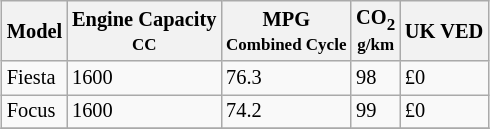<table class="wikitable sortable" style="margin:0.5em auto; font-size:85%;">
<tr>
<th>Model</th>
<th>Engine Capacity<br><small>CC</small></th>
<th>MPG<br><small>Combined Cycle</small></th>
<th>CO<sub>2</sub><br><small>g/km</small></th>
<th>UK VED</th>
</tr>
<tr>
<td>Fiesta</td>
<td>1600</td>
<td>76.3</td>
<td>98</td>
<td>£0</td>
</tr>
<tr>
<td>Focus</td>
<td>1600</td>
<td>74.2</td>
<td>99</td>
<td>£0</td>
</tr>
<tr>
</tr>
</table>
